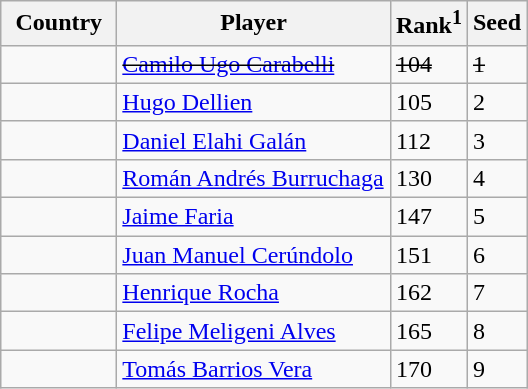<table class="sortable wikitable">
<tr>
<th width="70">Country</th>
<th width="175">Player</th>
<th>Rank<sup>1</sup></th>
<th>Seed</th>
</tr>
<tr>
<td><s></s></td>
<td><s><a href='#'>Camilo Ugo Carabelli</a></s></td>
<td><s>104</s></td>
<td><s>1</s></td>
</tr>
<tr>
<td></td>
<td><a href='#'>Hugo Dellien</a></td>
<td>105</td>
<td>2</td>
</tr>
<tr>
<td></td>
<td><a href='#'>Daniel Elahi Galán</a></td>
<td>112</td>
<td>3</td>
</tr>
<tr>
<td></td>
<td><a href='#'>Román Andrés Burruchaga</a></td>
<td>130</td>
<td>4</td>
</tr>
<tr>
<td></td>
<td><a href='#'>Jaime Faria</a></td>
<td>147</td>
<td>5</td>
</tr>
<tr>
<td></td>
<td><a href='#'>Juan Manuel Cerúndolo</a></td>
<td>151</td>
<td>6</td>
</tr>
<tr>
<td></td>
<td><a href='#'>Henrique Rocha</a></td>
<td>162</td>
<td>7</td>
</tr>
<tr>
<td></td>
<td><a href='#'>Felipe Meligeni Alves</a></td>
<td>165</td>
<td>8</td>
</tr>
<tr>
<td></td>
<td><a href='#'>Tomás Barrios Vera</a></td>
<td>170</td>
<td>9</td>
</tr>
</table>
